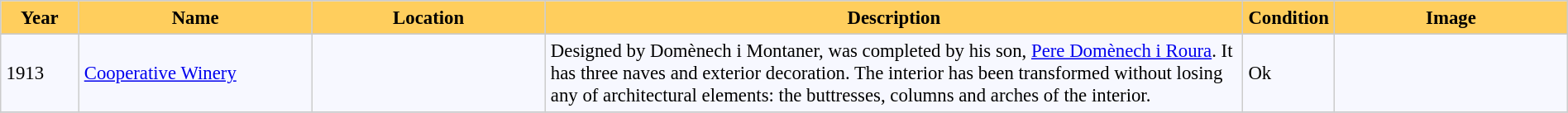<table bgcolor="#f7f8ff" cellpadding="4" cellspacing="0" border="1" style="font-size: 95%; border: #cccccc solid 1px; border-collapse: collapse;">
<tr>
<th width="5%" style="background:#ffce5d;">Year</th>
<th width="15%" style="background:#ffce5d;">Name</th>
<th width="15%" style="background:#ffce5d;">Location</th>
<th width="45%" style="background:#ffce5d;">Description</th>
<th width="5%" style="background:#ffce5d;">Condition</th>
<th width="15%" style="background:#ffce5d;">Image</th>
</tr>
<tr ---->
</tr>
<tr>
<td>1913</td>
<td><a href='#'>Cooperative Winery</a></td>
<td></td>
<td>Designed by Domènech i Montaner, was completed by his son, <a href='#'>Pere Domènech i Roura</a>. It has three naves and exterior decoration. The interior has been transformed without losing any of architectural elements: the buttresses, columns and arches of the interior.</td>
<td>Ok</td>
<td></td>
</tr>
<tr>
</tr>
</table>
